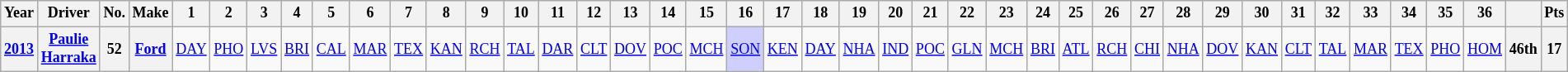<table class="wikitable" style="text-align:center; font-size:75%">
<tr>
<th>Year</th>
<th>Driver</th>
<th>No.</th>
<th>Make</th>
<th>1</th>
<th>2</th>
<th>3</th>
<th>4</th>
<th>5</th>
<th>6</th>
<th>7</th>
<th>8</th>
<th>9</th>
<th>10</th>
<th>11</th>
<th>12</th>
<th>13</th>
<th>14</th>
<th>15</th>
<th>16</th>
<th>17</th>
<th>18</th>
<th>19</th>
<th>20</th>
<th>21</th>
<th>22</th>
<th>23</th>
<th>24</th>
<th>25</th>
<th>26</th>
<th>27</th>
<th>28</th>
<th>29</th>
<th>30</th>
<th>31</th>
<th>32</th>
<th>33</th>
<th>34</th>
<th>35</th>
<th>36</th>
<th></th>
<th>Pts</th>
</tr>
<tr>
<th><a href='#'>2013</a></th>
<th><a href='#'>Paulie Harraka</a></th>
<th>52</th>
<th><a href='#'>Ford</a></th>
<td><a href='#'>DAY</a></td>
<td><a href='#'>PHO</a></td>
<td><a href='#'>LVS</a></td>
<td><a href='#'>BRI</a></td>
<td><a href='#'>CAL</a></td>
<td><a href='#'>MAR</a></td>
<td><a href='#'>TEX</a></td>
<td><a href='#'>KAN</a></td>
<td><a href='#'>RCH</a></td>
<td><a href='#'>TAL</a></td>
<td><a href='#'>DAR</a></td>
<td><a href='#'>CLT</a></td>
<td><a href='#'>DOV</a></td>
<td><a href='#'>POC</a></td>
<td><a href='#'>MCH</a></td>
<td style="background:#cfcfff;"><a href='#'>SON</a><br></td>
<td><a href='#'>KEN</a></td>
<td><a href='#'>DAY</a></td>
<td><a href='#'>NHA</a></td>
<td><a href='#'>IND</a></td>
<td><a href='#'>POC</a></td>
<td><a href='#'>GLN</a></td>
<td><a href='#'>MCH</a></td>
<td><a href='#'>BRI</a></td>
<td><a href='#'>ATL</a></td>
<td><a href='#'>RCH</a></td>
<td><a href='#'>CHI</a></td>
<td><a href='#'>NHA</a></td>
<td><a href='#'>DOV</a></td>
<td><a href='#'>KAN</a></td>
<td><a href='#'>CLT</a></td>
<td><a href='#'>TAL</a></td>
<td><a href='#'>MAR</a></td>
<td><a href='#'>TEX</a></td>
<td><a href='#'>PHO</a></td>
<td><a href='#'>HOM</a></td>
<th>46th</th>
<th>17</th>
</tr>
</table>
